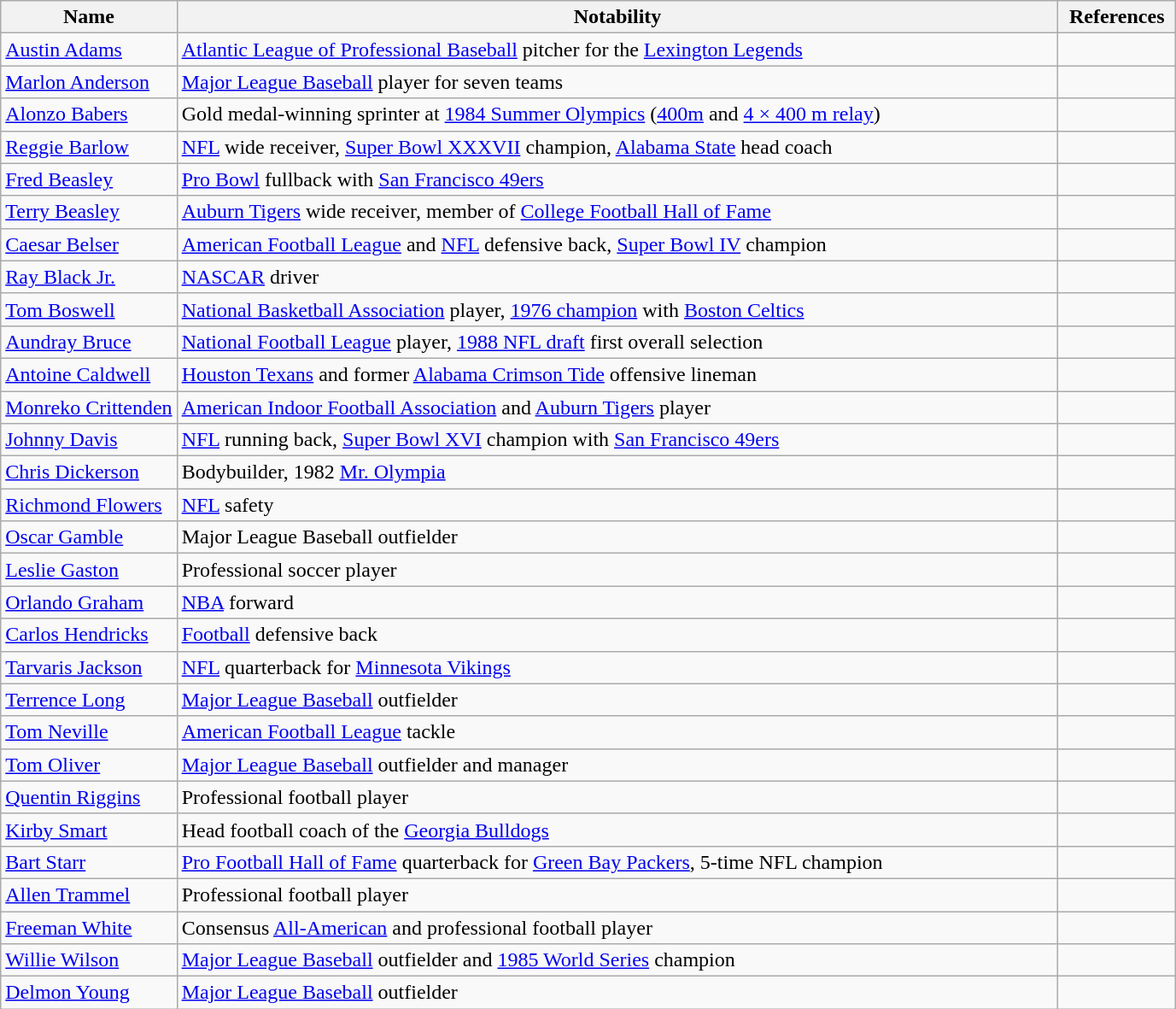<table class="wikitable sortable">
<tr>
<th width="15%">Name</th>
<th width="75%">Notability</th>
<th width="10%" class="unsortable">References</th>
</tr>
<tr>
<td><a href='#'>Austin Adams</a></td>
<td><a href='#'>Atlantic League of Professional Baseball</a> pitcher for the <a href='#'>Lexington Legends</a></td>
<td></td>
</tr>
<tr>
<td><a href='#'>Marlon Anderson</a></td>
<td><a href='#'>Major League Baseball</a> player for seven teams</td>
<td></td>
</tr>
<tr>
<td><a href='#'>Alonzo Babers</a></td>
<td>Gold medal-winning sprinter at <a href='#'>1984 Summer Olympics</a> (<a href='#'>400m</a> and <a href='#'>4 × 400 m relay</a>)</td>
<td></td>
</tr>
<tr>
<td><a href='#'>Reggie Barlow</a></td>
<td><a href='#'>NFL</a> wide receiver, <a href='#'>Super Bowl XXXVII</a> champion, <a href='#'>Alabama State</a> head coach</td>
<td></td>
</tr>
<tr>
<td><a href='#'>Fred Beasley</a></td>
<td><a href='#'>Pro Bowl</a> fullback with <a href='#'>San Francisco 49ers</a></td>
<td></td>
</tr>
<tr>
<td><a href='#'>Terry Beasley</a></td>
<td><a href='#'>Auburn Tigers</a> wide receiver, member of <a href='#'>College Football Hall of Fame</a></td>
<td></td>
</tr>
<tr>
<td><a href='#'>Caesar Belser</a></td>
<td><a href='#'>American Football League</a> and <a href='#'>NFL</a> defensive back, <a href='#'>Super Bowl IV</a> champion</td>
<td></td>
</tr>
<tr>
<td><a href='#'>Ray Black Jr.</a></td>
<td><a href='#'>NASCAR</a> driver</td>
<td></td>
</tr>
<tr>
<td><a href='#'>Tom Boswell</a></td>
<td><a href='#'>National Basketball Association</a> player, <a href='#'>1976 champion</a> with <a href='#'>Boston Celtics</a></td>
<td></td>
</tr>
<tr>
<td><a href='#'>Aundray Bruce</a></td>
<td><a href='#'>National Football League</a> player, <a href='#'>1988 NFL draft</a> first overall selection</td>
<td></td>
</tr>
<tr>
<td><a href='#'>Antoine Caldwell</a></td>
<td><a href='#'>Houston Texans</a> and former <a href='#'>Alabama Crimson Tide</a> offensive lineman</td>
<td></td>
</tr>
<tr>
<td><a href='#'>Monreko Crittenden</a></td>
<td><a href='#'>American Indoor Football Association</a> and <a href='#'>Auburn Tigers</a> player</td>
<td></td>
</tr>
<tr>
<td><a href='#'>Johnny Davis</a></td>
<td><a href='#'>NFL</a> running back, <a href='#'>Super Bowl XVI</a> champion with <a href='#'>San Francisco 49ers</a></td>
<td></td>
</tr>
<tr>
<td><a href='#'>Chris Dickerson</a></td>
<td>Bodybuilder, 1982 <a href='#'>Mr. Olympia</a></td>
<td></td>
</tr>
<tr>
<td><a href='#'>Richmond Flowers</a></td>
<td><a href='#'>NFL</a> safety</td>
<td></td>
</tr>
<tr>
<td><a href='#'>Oscar Gamble</a></td>
<td>Major League Baseball outfielder</td>
<td></td>
</tr>
<tr>
<td><a href='#'>Leslie Gaston</a></td>
<td>Professional soccer player</td>
<td></td>
</tr>
<tr>
<td><a href='#'>Orlando Graham</a></td>
<td><a href='#'>NBA</a> forward</td>
<td></td>
</tr>
<tr>
<td><a href='#'>Carlos Hendricks</a></td>
<td><a href='#'>Football</a> defensive back</td>
<td></td>
</tr>
<tr>
<td><a href='#'>Tarvaris Jackson</a></td>
<td><a href='#'>NFL</a> quarterback for <a href='#'>Minnesota Vikings</a></td>
<td></td>
</tr>
<tr>
<td><a href='#'>Terrence Long</a></td>
<td><a href='#'>Major League Baseball</a> outfielder</td>
<td></td>
</tr>
<tr>
<td><a href='#'>Tom Neville</a></td>
<td><a href='#'>American Football League</a> tackle</td>
<td></td>
</tr>
<tr>
<td><a href='#'>Tom Oliver</a></td>
<td><a href='#'>Major League Baseball</a> outfielder and manager</td>
<td></td>
</tr>
<tr>
<td><a href='#'>Quentin Riggins</a></td>
<td>Professional football player</td>
<td></td>
</tr>
<tr>
<td><a href='#'>Kirby Smart</a></td>
<td>Head football coach of the <a href='#'>Georgia Bulldogs</a></td>
<td></td>
</tr>
<tr>
<td><a href='#'>Bart Starr</a></td>
<td><a href='#'>Pro Football Hall of Fame</a> quarterback for <a href='#'>Green Bay Packers</a>, 5-time NFL champion</td>
<td></td>
</tr>
<tr>
<td><a href='#'>Allen Trammel</a></td>
<td>Professional football player</td>
<td></td>
</tr>
<tr>
<td><a href='#'>Freeman White</a></td>
<td>Consensus <a href='#'>All-American</a> and professional football player</td>
<td></td>
</tr>
<tr>
<td><a href='#'>Willie Wilson</a></td>
<td><a href='#'>Major League Baseball</a> outfielder and <a href='#'>1985 World Series</a> champion</td>
<td></td>
</tr>
<tr>
<td><a href='#'>Delmon Young</a></td>
<td><a href='#'>Major League Baseball</a> outfielder</td>
<td></td>
</tr>
</table>
